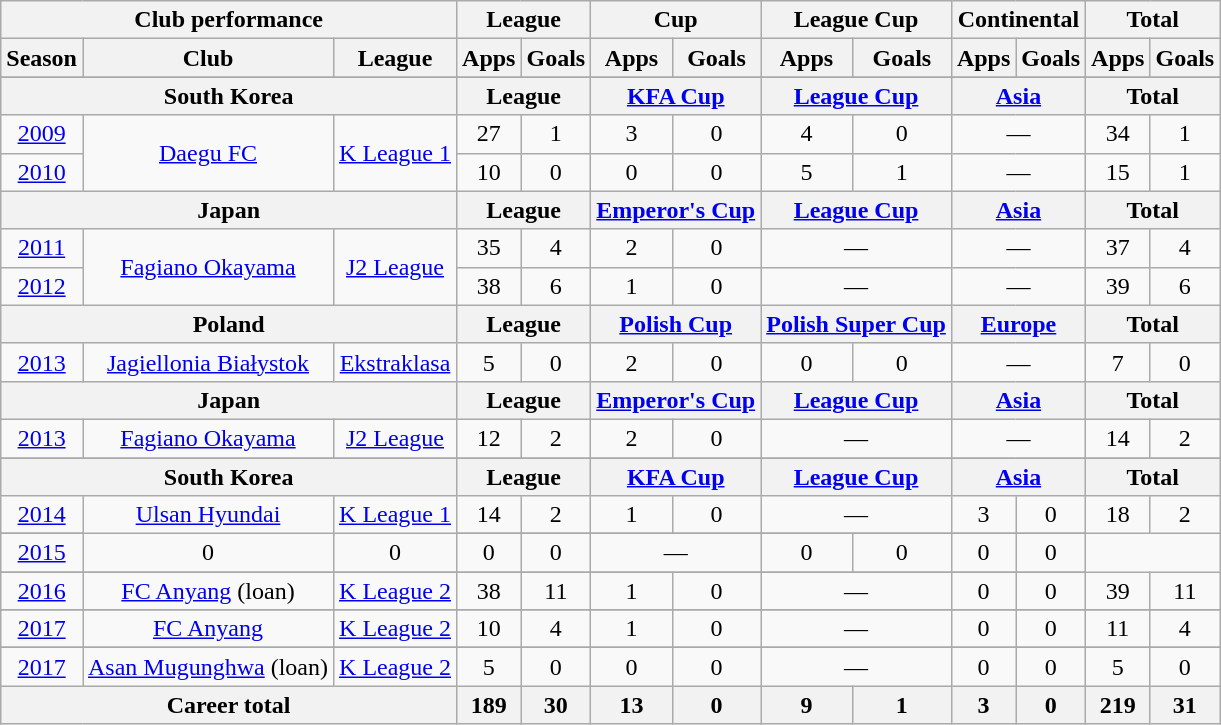<table class="wikitable" style="text-align:center">
<tr>
<th colspan=3>Club performance</th>
<th colspan=2>League</th>
<th colspan=2>Cup</th>
<th colspan=2>League Cup</th>
<th colspan=2>Continental</th>
<th colspan=2>Total</th>
</tr>
<tr>
<th>Season</th>
<th>Club</th>
<th>League</th>
<th>Apps</th>
<th>Goals</th>
<th>Apps</th>
<th>Goals</th>
<th>Apps</th>
<th>Goals</th>
<th>Apps</th>
<th>Goals</th>
<th>Apps</th>
<th>Goals</th>
</tr>
<tr>
</tr>
<tr>
<th colspan=3>South Korea</th>
<th colspan=2>League</th>
<th colspan=2><a href='#'>KFA Cup</a></th>
<th colspan=2><a href='#'>League Cup</a></th>
<th colspan=2><a href='#'>Asia</a></th>
<th colspan=2>Total</th>
</tr>
<tr>
<td><a href='#'>2009</a></td>
<td rowspan="2"><a href='#'>Daegu FC</a></td>
<td rowspan="2"><a href='#'>K League 1</a></td>
<td>27</td>
<td>1</td>
<td>3</td>
<td>0</td>
<td>4</td>
<td>0</td>
<td colspan="2">—</td>
<td>34</td>
<td>1</td>
</tr>
<tr>
<td><a href='#'>2010</a></td>
<td>10</td>
<td>0</td>
<td>0</td>
<td>0</td>
<td>5</td>
<td>1</td>
<td colspan="2">—</td>
<td>15</td>
<td>1</td>
</tr>
<tr>
<th colspan=3>Japan</th>
<th colspan=2>League</th>
<th colspan=2><a href='#'>Emperor's Cup</a></th>
<th colspan=2><a href='#'>League Cup</a></th>
<th colspan=2><a href='#'>Asia</a></th>
<th colspan=2>Total</th>
</tr>
<tr>
<td><a href='#'>2011</a></td>
<td rowspan="2"><a href='#'>Fagiano Okayama</a></td>
<td rowspan="2"><a href='#'>J2 League</a></td>
<td>35</td>
<td>4</td>
<td>2</td>
<td>0</td>
<td colspan="2">—</td>
<td colspan="2">—</td>
<td>37</td>
<td>4</td>
</tr>
<tr>
<td><a href='#'>2012</a></td>
<td>38</td>
<td>6</td>
<td>1</td>
<td>0</td>
<td colspan="2">—</td>
<td colspan="2">—</td>
<td>39</td>
<td>6</td>
</tr>
<tr>
<th colspan=3>Poland</th>
<th colspan=2>League</th>
<th colspan=2><a href='#'>Polish Cup</a></th>
<th colspan=2><a href='#'>Polish Super Cup</a></th>
<th colspan=2><a href='#'>Europe</a></th>
<th colspan=2>Total</th>
</tr>
<tr>
<td><a href='#'>2013</a></td>
<td rowspan="1"><a href='#'>Jagiellonia Białystok</a></td>
<td rowspan="1"><a href='#'>Ekstraklasa</a></td>
<td>5</td>
<td>0</td>
<td>2</td>
<td>0</td>
<td>0</td>
<td>0</td>
<td colspan="2">—</td>
<td>7</td>
<td>0</td>
</tr>
<tr>
<th colspan=3>Japan</th>
<th colspan=2>League</th>
<th colspan=2><a href='#'>Emperor's Cup</a></th>
<th colspan=2><a href='#'>League Cup</a></th>
<th colspan=2><a href='#'>Asia</a></th>
<th colspan=2>Total</th>
</tr>
<tr>
<td><a href='#'>2013</a></td>
<td rowspan="1"><a href='#'>Fagiano Okayama</a></td>
<td rowspan="1"><a href='#'>J2 League</a></td>
<td>12</td>
<td>2</td>
<td>2</td>
<td>0</td>
<td colspan="2">—</td>
<td colspan="2">—</td>
<td>14</td>
<td>2</td>
</tr>
<tr>
</tr>
<tr>
<th colspan=3>South Korea</th>
<th colspan=2>League</th>
<th colspan=2><a href='#'>KFA Cup</a></th>
<th colspan=2><a href='#'>League Cup</a></th>
<th colspan=2><a href='#'>Asia</a></th>
<th colspan=2>Total</th>
</tr>
<tr>
<td><a href='#'>2014</a></td>
<td rowspan="2"><a href='#'>Ulsan Hyundai</a></td>
<td rowspan="2"><a href='#'>K League 1</a></td>
<td>14</td>
<td>2</td>
<td>1</td>
<td>0</td>
<td colspan="2">—</td>
<td>3</td>
<td>0</td>
<td>18</td>
<td>2</td>
</tr>
<tr>
</tr>
<tr>
<td><a href='#'>2015</a></td>
<td>0</td>
<td>0</td>
<td>0</td>
<td>0</td>
<td colspan="2">—</td>
<td>0</td>
<td>0</td>
<td>0</td>
<td>0</td>
</tr>
<tr>
</tr>
<tr>
<td><a href='#'>2016</a></td>
<td rowspan="1"><a href='#'>FC Anyang</a> (loan)</td>
<td rowspan="1"><a href='#'>K League 2</a></td>
<td>38</td>
<td>11</td>
<td>1</td>
<td>0</td>
<td colspan="2">—</td>
<td>0</td>
<td>0</td>
<td>39</td>
<td>11</td>
</tr>
<tr>
</tr>
<tr>
<td><a href='#'>2017</a></td>
<td rowspan="1"><a href='#'>FC Anyang</a></td>
<td rowspan="1"><a href='#'>K League 2</a></td>
<td>10</td>
<td>4</td>
<td>1</td>
<td>0</td>
<td colspan="2">—</td>
<td>0</td>
<td>0</td>
<td>11</td>
<td>4</td>
</tr>
<tr>
</tr>
<tr>
<td><a href='#'>2017</a></td>
<td rowspan="1"><a href='#'>Asan Mugunghwa</a> (loan)</td>
<td rowspan="1"><a href='#'>K League 2</a></td>
<td>5</td>
<td>0</td>
<td>0</td>
<td>0</td>
<td colspan="2">—</td>
<td>0</td>
<td>0</td>
<td>5</td>
<td>0</td>
</tr>
<tr>
<th colspan=3>Career total</th>
<th>189</th>
<th>30</th>
<th>13</th>
<th>0</th>
<th>9</th>
<th>1</th>
<th>3</th>
<th>0</th>
<th>219</th>
<th>31</th>
</tr>
</table>
